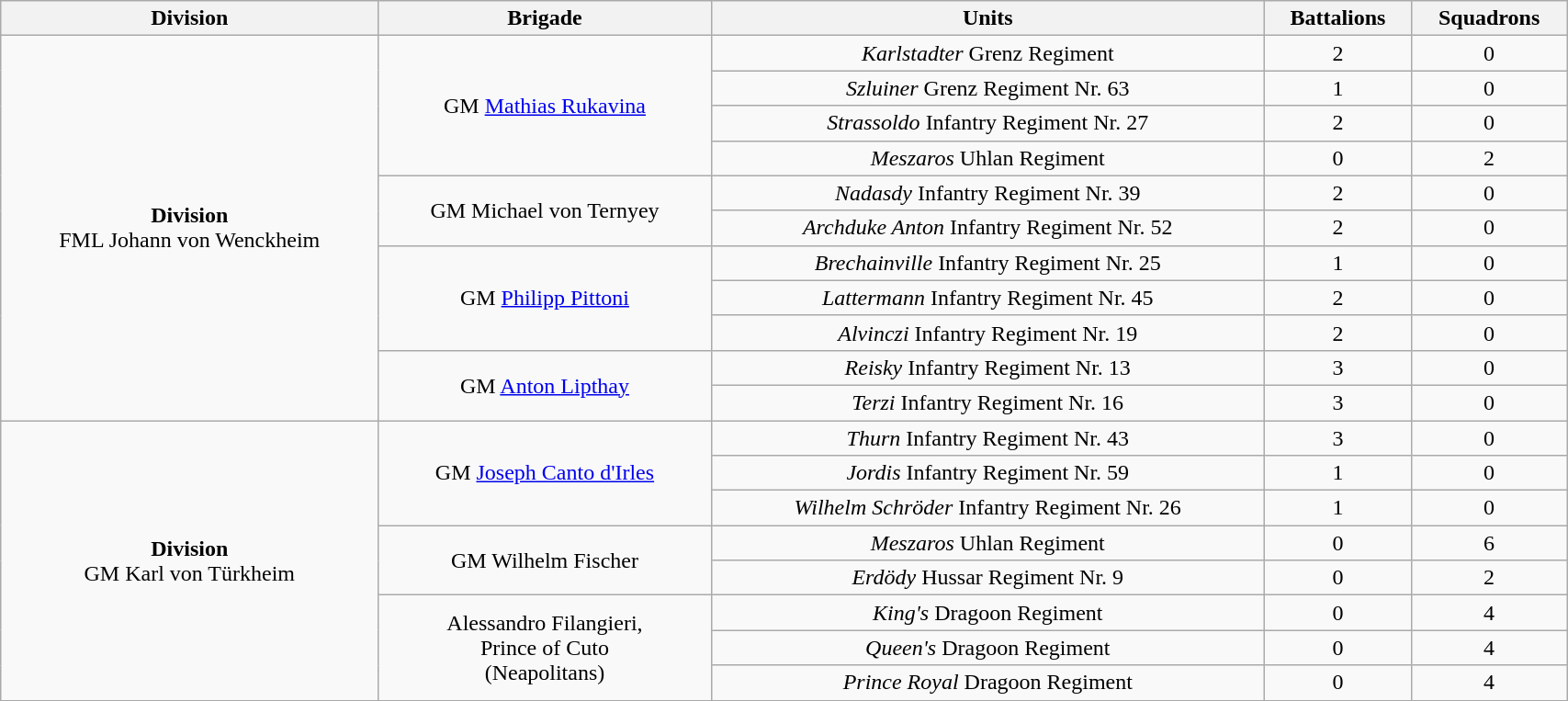<table class="wikitable" style="text-align:center; width:90%;">
<tr>
<th>Division</th>
<th>Brigade</th>
<th>Units</th>
<th>Battalions</th>
<th>Squadrons</th>
</tr>
<tr>
<td rowspan=11><strong>Division</strong><br>FML Johann von Wenckheim</td>
<td rowspan=4>GM <a href='#'>Mathias Rukavina</a></td>
<td><em>Karlstadter</em> Grenz Regiment</td>
<td>2</td>
<td>0</td>
</tr>
<tr>
<td><em>Szluiner</em> Grenz Regiment Nr. 63</td>
<td>1</td>
<td>0</td>
</tr>
<tr>
<td><em>Strassoldo</em> Infantry Regiment Nr. 27</td>
<td>2</td>
<td>0</td>
</tr>
<tr>
<td><em>Meszaros</em> Uhlan Regiment</td>
<td>0</td>
<td>2</td>
</tr>
<tr>
<td rowspan=2>GM Michael von Ternyey</td>
<td><em>Nadasdy</em> Infantry Regiment Nr. 39</td>
<td>2</td>
<td>0</td>
</tr>
<tr>
<td><em>Archduke Anton</em> Infantry Regiment Nr. 52</td>
<td>2</td>
<td>0</td>
</tr>
<tr>
<td rowspan=3>GM <a href='#'>Philipp Pittoni</a></td>
<td><em>Brechainville</em> Infantry Regiment Nr. 25</td>
<td>1</td>
<td>0</td>
</tr>
<tr>
<td><em>Lattermann</em> Infantry Regiment Nr. 45</td>
<td>2</td>
<td>0</td>
</tr>
<tr>
<td><em>Alvinczi</em> Infantry Regiment Nr. 19</td>
<td>2</td>
<td>0</td>
</tr>
<tr>
<td rowspan=2>GM <a href='#'>Anton Lipthay</a></td>
<td><em>Reisky</em> Infantry Regiment Nr. 13</td>
<td>3</td>
<td>0</td>
</tr>
<tr>
<td><em>Terzi</em> Infantry Regiment Nr. 16</td>
<td>3</td>
<td>0</td>
</tr>
<tr>
<td rowspan=8><strong>Division</strong><br>GM Karl von Türkheim</td>
<td rowspan=3>GM <a href='#'>Joseph Canto d'Irles</a></td>
<td><em>Thurn</em> Infantry Regiment Nr. 43</td>
<td>3</td>
<td>0</td>
</tr>
<tr>
<td><em>Jordis</em> Infantry Regiment Nr. 59</td>
<td>1</td>
<td>0</td>
</tr>
<tr>
<td><em>Wilhelm Schröder</em> Infantry Regiment Nr. 26</td>
<td>1</td>
<td>0</td>
</tr>
<tr>
<td rowspan=2>GM Wilhelm Fischer</td>
<td><em>Meszaros</em> Uhlan Regiment</td>
<td>0</td>
<td>6</td>
</tr>
<tr>
<td><em>Erdödy</em> Hussar Regiment Nr. 9</td>
<td>0</td>
<td>2</td>
</tr>
<tr>
<td rowspan=3>Alessandro Filangieri,<br>Prince of Cuto<br>(Neapolitans)</td>
<td><em>King's</em> Dragoon Regiment</td>
<td>0</td>
<td>4</td>
</tr>
<tr>
<td><em>Queen's</em> Dragoon Regiment</td>
<td>0</td>
<td>4</td>
</tr>
<tr>
<td><em>Prince Royal</em> Dragoon Regiment</td>
<td>0</td>
<td>4</td>
</tr>
<tr>
</tr>
</table>
